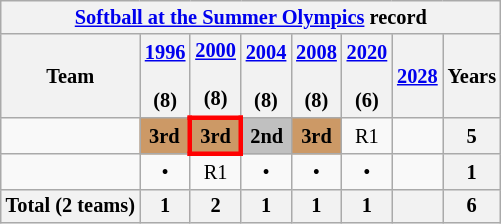<table class="wikitable" style="text-align:center; font-size:85%;">
<tr>
<th colspan=32><a href='#'>Softball at the Summer Olympics</a> record</th>
</tr>
<tr>
<th>Team</th>
<th><a href='#'>1996</a><br><br>(8)</th>
<th><a href='#'>2000</a><br><br>(8)</th>
<th><a href='#'>2004</a><br><br>(8)</th>
<th><a href='#'>2008</a><br><br>(8)</th>
<th><a href='#'>2020</a><br><br>(6)</th>
<th><a href='#'>2028</a><br></th>
<th>Years</th>
</tr>
<tr>
<td align=left></td>
<td style="background:#c96;"><strong>3rd</strong></td>
<td style="background:#c96; border: 3px solid red"><strong>3rd</strong></td>
<td style="background:Silver;"><strong>2nd</strong></td>
<td style="background:#c96;"><strong>3rd</strong></td>
<td>R1<br></td>
<td></td>
<th>5</th>
</tr>
<tr>
<td align=left></td>
<td>•</td>
<td>R1<br></td>
<td>•</td>
<td>•</td>
<td>•</td>
<td></td>
<th>1</th>
</tr>
<tr>
<th>Total (2 teams)</th>
<th>1</th>
<th>2</th>
<th>1</th>
<th>1</th>
<th>1</th>
<th></th>
<th>6</th>
</tr>
</table>
